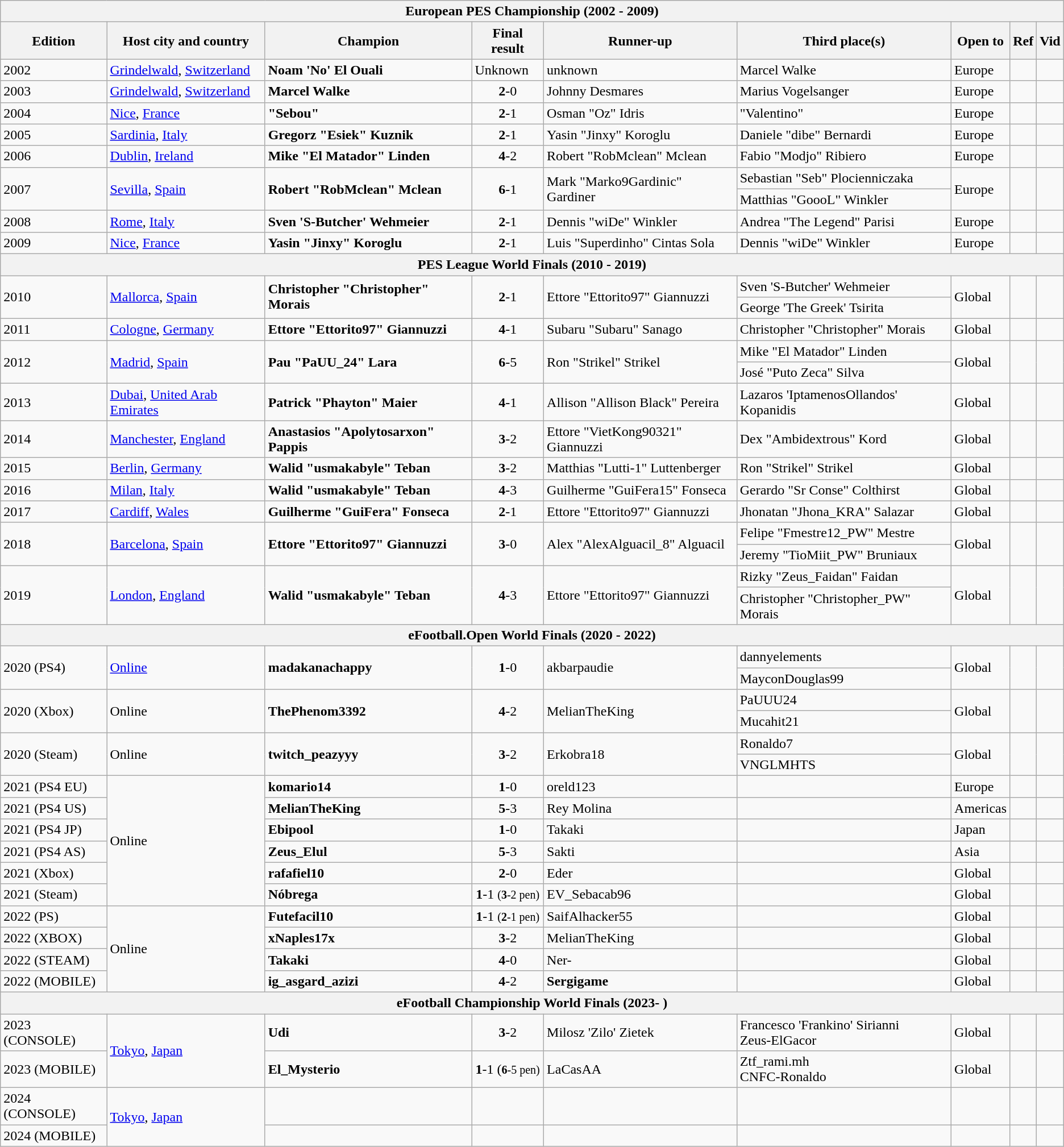<table class="wikitable">
<tr>
<th colspan="9">European PES Championship (2002 - 2009)</th>
</tr>
<tr>
<th>Edition</th>
<th>Host city and country</th>
<th>Champion </th>
<th>Final result</th>
<th>Runner-up </th>
<th>Third place(s) </th>
<th>Open to</th>
<th>Ref</th>
<th>Vid</th>
</tr>
<tr>
<td>2002</td>
<td> <a href='#'>Grindelwald</a>, <a href='#'>Switzerland</a></td>
<td><strong> Noam 'No' El Ouali</strong></td>
<td>Unknown</td>
<td> unknown</td>
<td> Marcel Walke</td>
<td>Europe</td>
<td></td>
<td></td>
</tr>
<tr>
<td>2003</td>
<td> <a href='#'>Grindelwald</a>, <a href='#'>Switzerland</a></td>
<td><strong> Marcel Walke</strong></td>
<td style="text-align:center"><strong>2</strong>-0</td>
<td> Johnny Desmares</td>
<td> Marius Vogelsanger</td>
<td>Europe</td>
<td></td>
<td></td>
</tr>
<tr>
<td>2004</td>
<td> <a href='#'>Nice</a>, <a href='#'>France</a></td>
<td><strong> "Sebou"</strong></td>
<td style="text-align:center"><strong>2</strong>-1</td>
<td> Osman "Oz" Idris</td>
<td> "Valentino"</td>
<td>Europe</td>
<td></td>
<td></td>
</tr>
<tr>
<td>2005</td>
<td> <a href='#'>Sardinia</a>, <a href='#'>Italy</a></td>
<td><strong> Gregorz "Esiek" Kuznik</strong></td>
<td style="text-align:center"><strong>2</strong>-1</td>
<td> Yasin "Jinxy" Koroglu</td>
<td> Daniele "dibe" Bernardi</td>
<td>Europe</td>
<td></td>
<td></td>
</tr>
<tr>
<td>2006</td>
<td> <a href='#'>Dublin</a>, <a href='#'>Ireland</a></td>
<td><strong> Mike "El Matador" Linden</strong></td>
<td style="text-align:center"><strong>4</strong>-2</td>
<td> Robert "RobMclean" Mclean</td>
<td> Fabio "Modjo" Ribiero</td>
<td>Europe</td>
<td></td>
<td></td>
</tr>
<tr>
<td rowspan="2">2007</td>
<td rowspan="2"> <a href='#'>Sevilla</a>, <a href='#'>Spain</a></td>
<td rowspan="2"><strong> Robert "RobMclean" Mclean</strong></td>
<td rowspan="2" style="text-align:center"><strong>6</strong>-1</td>
<td rowspan="2"> Mark "Marko9Gardinic" Gardiner</td>
<td> Sebastian "Seb" Plocienniczaka</td>
<td rowspan="2">Europe</td>
<td rowspan="2"></td>
<td rowspan="2"></td>
</tr>
<tr>
<td> Matthias "GoooL" Winkler</td>
</tr>
<tr>
<td>2008</td>
<td> <a href='#'>Rome</a>, <a href='#'>Italy</a></td>
<td><strong> Sven 'S-Butcher' Wehmeier</strong></td>
<td style="text-align:center"><strong>2</strong>-1</td>
<td> Dennis "wiDe" Winkler</td>
<td> Andrea "The Legend" Parisi</td>
<td>Europe</td>
<td></td>
<td></td>
</tr>
<tr>
<td>2009</td>
<td> <a href='#'>Nice</a>, <a href='#'>France</a></td>
<td><strong> Yasin "Jinxy" Koroglu</strong></td>
<td style="text-align:center"><strong>2</strong>-1</td>
<td> Luis "Superdinho" Cintas Sola</td>
<td> Dennis "wiDe" Winkler</td>
<td>Europe</td>
<td></td>
<td></td>
</tr>
<tr>
<th colspan="9">PES League World Finals (2010 - 2019)</th>
</tr>
<tr>
<td rowspan="2">2010</td>
<td rowspan="2"> <a href='#'>Mallorca</a>, <a href='#'>Spain</a></td>
<td rowspan="2"><strong> Christopher "Christopher" Morais</strong></td>
<td rowspan="2" style="text-align:center"><strong>2</strong>-1</td>
<td rowspan="2"> Ettore "Ettorito97" Giannuzzi</td>
<td> Sven 'S-Butcher' Wehmeier</td>
<td rowspan="2">Global</td>
<td rowspan="2"></td>
<td rowspan="2"></td>
</tr>
<tr>
<td> George 'The Greek' Tsirita</td>
</tr>
<tr>
<td>2011</td>
<td> <a href='#'>Cologne</a>, <a href='#'>Germany</a></td>
<td><strong> Ettore "Ettorito97" Giannuzzi</strong></td>
<td style="text-align:center"><strong>4</strong>-1</td>
<td> Subaru "Subaru" Sanago</td>
<td> Christopher "Christopher" Morais</td>
<td>Global</td>
<td></td>
<td></td>
</tr>
<tr>
<td rowspan="2">2012</td>
<td rowspan="2"> <a href='#'>Madrid</a>, <a href='#'>Spain</a></td>
<td rowspan="2"><strong> Pau "PaUU_24" Lara</strong></td>
<td rowspan="2" style="text-align:center"><strong>6</strong>-5</td>
<td rowspan="2"> Ron "Strikel" Strikel</td>
<td> Mike "El Matador" Linden</td>
<td rowspan="2">Global</td>
<td rowspan="2"></td>
<td rowspan="2"></td>
</tr>
<tr>
<td> José "Puto Zeca" Silva</td>
</tr>
<tr>
<td>2013</td>
<td> <a href='#'>Dubai</a>, <a href='#'>United Arab Emirates</a></td>
<td><strong> Patrick "Phayton" Maier</strong></td>
<td style="text-align:center"><strong>4</strong>-1</td>
<td> Allison "Allison Black" Pereira</td>
<td> Lazaros 'IptamenosOllandos' Kopanidis</td>
<td>Global</td>
<td></td>
<td></td>
</tr>
<tr>
<td>2014</td>
<td> <a href='#'>Manchester</a>, <a href='#'>England</a></td>
<td><strong> Anastasios "Apolytosarxon" Pappis</strong></td>
<td style="text-align:center"><strong>3</strong>-2</td>
<td> Ettore "VietKong90321" Giannuzzi</td>
<td> Dex "Ambidextrous" Kord</td>
<td>Global</td>
<td></td>
<td></td>
</tr>
<tr>
<td>2015</td>
<td> <a href='#'>Berlin</a>, <a href='#'>Germany</a></td>
<td><strong> Walid "usmakabyle" Teban</strong></td>
<td style="text-align:center"><strong>3</strong>-2</td>
<td> Matthias "Lutti-1" Luttenberger</td>
<td> Ron "Strikel" Strikel</td>
<td>Global</td>
<td></td>
<td></td>
</tr>
<tr>
<td>2016</td>
<td> <a href='#'>Milan</a>, <a href='#'>Italy</a></td>
<td><strong> Walid "usmakabyle" Teban</strong></td>
<td style="text-align:center"><strong>4</strong>-3</td>
<td> Guilherme "GuiFera15" Fonseca</td>
<td> Gerardo "Sr Conse" Colthirst</td>
<td>Global</td>
<td></td>
<td></td>
</tr>
<tr>
<td>2017</td>
<td> <a href='#'>Cardiff</a>, <a href='#'>Wales</a></td>
<td><strong> Guilherme "GuiFera" Fonseca</strong></td>
<td style="text-align:center"><strong>2</strong>-1</td>
<td> Ettore "Ettorito97" Giannuzzi</td>
<td> Jhonatan "Jhona_KRA" Salazar</td>
<td>Global</td>
<td></td>
<td></td>
</tr>
<tr>
<td rowspan="2">2018</td>
<td rowspan="2"> <a href='#'>Barcelona</a>, <a href='#'>Spain</a></td>
<td rowspan="2"><strong> Ettore "Ettorito97" Giannuzzi</strong></td>
<td rowspan="2" style="text-align:center"><strong>3</strong>-0</td>
<td rowspan="2"> Alex "AlexAlguacil_8" Alguacil</td>
<td> Felipe "Fmestre12_PW" Mestre</td>
<td rowspan="2">Global</td>
<td rowspan="2"></td>
<td rowspan="2"></td>
</tr>
<tr>
<td> Jeremy "TioMiit_PW" Bruniaux</td>
</tr>
<tr>
<td rowspan="2">2019</td>
<td rowspan="2"> <a href='#'>London</a>, <a href='#'>England</a></td>
<td rowspan="2"><strong> Walid "usmakabyle" Teban</strong></td>
<td rowspan="2" style="text-align:center"><strong>4</strong>-3</td>
<td rowspan="2"> Ettore "Ettorito97" Giannuzzi</td>
<td> Rizky "Zeus_Faidan" Faidan</td>
<td rowspan="2">Global</td>
<td rowspan="2"></td>
<td rowspan="2"></td>
</tr>
<tr>
<td> Christopher "Christopher_PW" Morais</td>
</tr>
<tr>
<th colspan="9">eFootball.Open World Finals (2020 - 2022)</th>
</tr>
<tr>
<td rowspan="2">2020 (PS4)</td>
<td rowspan="2"><a href='#'>Online</a></td>
<td rowspan="2"><strong> madakanachappy</strong></td>
<td rowspan="2" style="text-align:center"><strong>1</strong>-0</td>
<td rowspan="2"> akbarpaudie</td>
<td> dannyelements</td>
<td rowspan="2">Global</td>
<td rowspan="2"></td>
<td rowspan="2"></td>
</tr>
<tr>
<td> MayconDouglas99</td>
</tr>
<tr>
<td rowspan="2">2020 (Xbox)</td>
<td rowspan="2">Online</td>
<td rowspan="2"><strong> ThePhenom3392</strong></td>
<td rowspan="2" style="text-align:center"><strong>4</strong>-2</td>
<td rowspan="2"> MelianTheKing</td>
<td> PaUUU24</td>
<td rowspan="2">Global</td>
<td rowspan="2"></td>
<td rowspan="2"></td>
</tr>
<tr>
<td> Mucahit21</td>
</tr>
<tr>
<td rowspan="2">2020 (Steam)</td>
<td rowspan="2">Online</td>
<td rowspan="2"><strong> twitch_peazyyy</strong></td>
<td rowspan="2" style="text-align:center"><strong>3</strong>-2</td>
<td rowspan="2"> Erkobra18</td>
<td> Ronaldo7</td>
<td rowspan="2">Global</td>
<td rowspan="2"></td>
<td rowspan="2"></td>
</tr>
<tr>
<td> VNGLMHTS</td>
</tr>
<tr>
<td>2021 (PS4 EU)</td>
<td rowspan="6">Online</td>
<td><strong> komario14</strong></td>
<td style="text-align:center"><strong>1</strong>-0</td>
<td> oreld123</td>
<td></td>
<td>Europe</td>
<td></td>
<td></td>
</tr>
<tr>
<td>2021 (PS4 US)</td>
<td><strong> MelianTheKing</strong></td>
<td style="text-align:center"><strong>5</strong>-3</td>
<td> Rey Molina</td>
<td></td>
<td>Americas</td>
<td></td>
<td></td>
</tr>
<tr>
<td>2021 (PS4 JP)</td>
<td><strong> Ebipool</strong></td>
<td style="text-align:center"><strong>1</strong>-0</td>
<td> Takaki</td>
<td></td>
<td>Japan</td>
<td></td>
<td></td>
</tr>
<tr>
<td>2021 (PS4 AS)</td>
<td><strong> Zeus_Elul</strong></td>
<td style="text-align:center"><strong>5</strong>-3</td>
<td> Sakti</td>
<td></td>
<td>Asia</td>
<td></td>
<td></td>
</tr>
<tr>
<td>2021 (Xbox)</td>
<td><strong> rafafiel10</strong></td>
<td style="text-align:center"><strong>2</strong>-0</td>
<td> Eder</td>
<td></td>
<td>Global</td>
<td></td>
<td></td>
</tr>
<tr>
<td>2021 (Steam)</td>
<td><strong> Nóbrega</strong></td>
<td style="text-align:center"><strong>1</strong>-1 <small>(<strong>3</strong>-2 pen)</small></td>
<td> EV_Sebacab96</td>
<td></td>
<td>Global</td>
<td></td>
<td></td>
</tr>
<tr>
<td>2022 (PS)</td>
<td rowspan="4">Online</td>
<td><strong> Futefacil10</strong></td>
<td style="text-align:center"><strong>1</strong>-1 <small>(<strong>2</strong>-1 pen)</small></td>
<td> SaifAlhacker55</td>
<td></td>
<td>Global</td>
<td></td>
<td></td>
</tr>
<tr>
<td>2022 (XBOX)</td>
<td><strong> xNaples17x</strong></td>
<td style="text-align:center"><strong>3</strong>-2</td>
<td><strong></strong> MelianTheKing</td>
<td></td>
<td>Global</td>
<td></td>
<td></td>
</tr>
<tr>
<td>2022 (STEAM)</td>
<td> <strong>Takaki</strong></td>
<td style="text-align:center"><strong>4</strong>-0</td>
<td> Ner-</td>
<td></td>
<td>Global</td>
<td></td>
<td></td>
</tr>
<tr>
<td>2022 (MOBILE)</td>
<td><strong> ig_asgard_azizi</strong></td>
<td style="text-align:center"><strong>4</strong>-2</td>
<td><strong> Sergigame</strong></td>
<td></td>
<td>Global</td>
<td></td>
<td></td>
</tr>
<tr>
<th colspan="9">eFootball Championship World Finals (2023- )</th>
</tr>
<tr>
<td>2023 (CONSOLE)</td>
<td rowspan="2"> <a href='#'>Tokyo</a>, <a href='#'>Japan</a></td>
<td><strong> Udi</strong></td>
<td style="text-align:center"><strong>3</strong>-2</td>
<td> Milosz 'Zilo' Zietek</td>
<td> Francesco 'Frankino' Sirianni<br> Zeus-ElGacor</td>
<td>Global</td>
<td></td>
<td></td>
</tr>
<tr>
<td>2023 (MOBILE)</td>
<td><strong> El_Mysterio</strong></td>
<td style="text-align:center"><strong>1</strong>-1 (<small><strong>6</strong>-5 pen)</small></td>
<td> LaCasAA</td>
<td> Ztf_rami.mh<br> CNFC-Ronaldo</td>
<td>Global</td>
<td></td>
<td></td>
</tr>
<tr>
<td>2024 (CONSOLE)</td>
<td rowspan="2"> <a href='#'>Tokyo</a>, <a href='#'>Japan</a></td>
<td></td>
<td></td>
<td></td>
<td></td>
<td></td>
<td></td>
<td></td>
</tr>
<tr>
<td>2024 (MOBILE)</td>
<td></td>
<td></td>
<td></td>
<td></td>
<td></td>
<td></td>
<td></td>
</tr>
</table>
